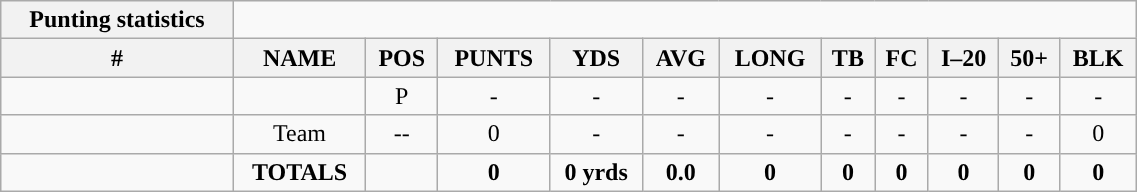<table class="wikitable collapsible collapsed" style="width:60%; text-align:center;">
<tr>
<th style="text-align:center; ">Punting statistics</th>
</tr>
<tr>
<th>#</th>
<th>NAME</th>
<th>POS</th>
<th>PUNTS</th>
<th>YDS</th>
<th>AVG</th>
<th>LONG</th>
<th>TB</th>
<th>FC</th>
<th>I–20</th>
<th>50+</th>
<th>BLK</th>
</tr>
<tr>
<td></td>
<td></td>
<td>P</td>
<td>-</td>
<td>-</td>
<td>-</td>
<td>-</td>
<td>-</td>
<td>-</td>
<td>-</td>
<td>-</td>
<td>-</td>
</tr>
<tr>
<td></td>
<td>Team</td>
<td>--</td>
<td>0</td>
<td>-</td>
<td>-</td>
<td>-</td>
<td>-</td>
<td>-</td>
<td>-</td>
<td>-</td>
<td>0</td>
</tr>
<tr>
<td></td>
<td><strong>TOTALS</strong></td>
<td></td>
<td><strong>0</strong></td>
<td><strong>0 yrds</strong></td>
<td><strong>0.0</strong></td>
<td><strong>0</strong></td>
<td><strong>0</strong></td>
<td><strong>0</strong></td>
<td><strong>0</strong></td>
<td><strong>0</strong></td>
<td><strong>0</strong></td>
</tr>
</table>
